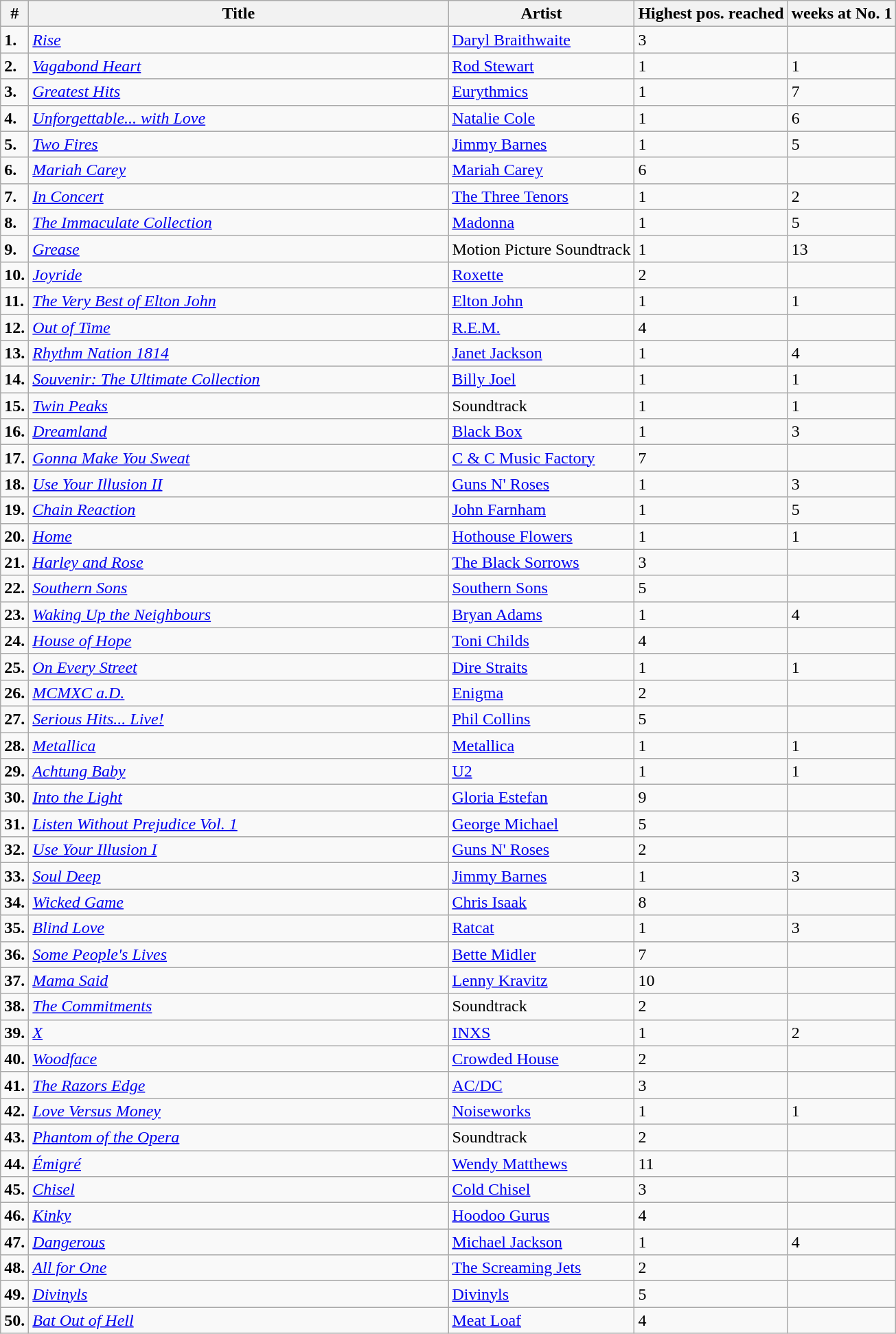<table class="wikitable">
<tr>
<th>#</th>
<th width="400">Title</th>
<th>Artist</th>
<th>Highest pos. reached</th>
<th>weeks at No. 1</th>
</tr>
<tr>
<td><strong>1.</strong></td>
<td><em><a href='#'>Rise</a></em></td>
<td><a href='#'>Daryl Braithwaite</a></td>
<td>3</td>
<td></td>
</tr>
<tr>
<td><strong>2.</strong></td>
<td><em><a href='#'>Vagabond Heart</a></em></td>
<td><a href='#'>Rod Stewart</a></td>
<td>1</td>
<td>1</td>
</tr>
<tr>
<td><strong>3.</strong></td>
<td><em><a href='#'>Greatest Hits</a></em></td>
<td><a href='#'>Eurythmics</a></td>
<td>1</td>
<td>7</td>
</tr>
<tr>
<td><strong>4.</strong></td>
<td><em><a href='#'>Unforgettable... with Love</a></em></td>
<td><a href='#'>Natalie Cole</a></td>
<td>1</td>
<td>6</td>
</tr>
<tr>
<td><strong>5.</strong></td>
<td><em><a href='#'>Two Fires</a></em></td>
<td><a href='#'>Jimmy Barnes</a></td>
<td>1</td>
<td>5</td>
</tr>
<tr>
<td><strong>6.</strong></td>
<td><em><a href='#'>Mariah Carey</a></em></td>
<td><a href='#'>Mariah Carey</a></td>
<td>6</td>
<td></td>
</tr>
<tr>
<td><strong>7.</strong></td>
<td><em><a href='#'>In Concert</a></em></td>
<td><a href='#'>The Three Tenors</a></td>
<td>1</td>
<td>2</td>
</tr>
<tr>
<td><strong>8.</strong></td>
<td><em><a href='#'>The Immaculate Collection</a></em></td>
<td><a href='#'>Madonna</a></td>
<td>1</td>
<td>5</td>
</tr>
<tr>
<td><strong>9.</strong></td>
<td><em><a href='#'>Grease</a></em></td>
<td>Motion Picture Soundtrack</td>
<td>1</td>
<td>13</td>
</tr>
<tr>
<td><strong>10.</strong></td>
<td><em><a href='#'>Joyride</a></em></td>
<td><a href='#'>Roxette</a></td>
<td>2</td>
<td></td>
</tr>
<tr>
<td><strong>11.</strong></td>
<td><em><a href='#'>The Very Best of Elton John</a></em></td>
<td><a href='#'>Elton John</a></td>
<td>1</td>
<td>1</td>
</tr>
<tr>
<td><strong>12.</strong></td>
<td><em><a href='#'>Out of Time</a></em></td>
<td><a href='#'>R.E.M.</a></td>
<td>4</td>
<td></td>
</tr>
<tr>
<td><strong>13.</strong></td>
<td><em><a href='#'>Rhythm Nation 1814</a></em></td>
<td><a href='#'>Janet Jackson</a></td>
<td>1</td>
<td>4</td>
</tr>
<tr>
<td><strong>14.</strong></td>
<td><em><a href='#'>Souvenir: The Ultimate Collection</a></em></td>
<td><a href='#'>Billy Joel</a></td>
<td>1</td>
<td>1</td>
</tr>
<tr>
<td><strong>15.</strong></td>
<td><em><a href='#'>Twin Peaks</a></em></td>
<td>Soundtrack</td>
<td>1</td>
<td>1</td>
</tr>
<tr>
<td><strong>16.</strong></td>
<td><em><a href='#'>Dreamland</a></em></td>
<td><a href='#'>Black Box</a></td>
<td>1</td>
<td>3</td>
</tr>
<tr>
<td><strong>17.</strong></td>
<td><em><a href='#'>Gonna Make You Sweat</a></em></td>
<td><a href='#'>C & C Music Factory</a></td>
<td>7</td>
<td></td>
</tr>
<tr>
<td><strong>18.</strong></td>
<td><em><a href='#'>Use Your Illusion II</a></em></td>
<td><a href='#'>Guns N' Roses</a></td>
<td>1</td>
<td>3</td>
</tr>
<tr>
<td><strong>19.</strong></td>
<td><em><a href='#'>Chain Reaction</a></em></td>
<td><a href='#'>John Farnham</a></td>
<td>1</td>
<td>5</td>
</tr>
<tr>
<td><strong>20.</strong></td>
<td><em><a href='#'>Home</a></em></td>
<td><a href='#'>Hothouse Flowers</a></td>
<td>1</td>
<td>1</td>
</tr>
<tr>
<td><strong>21.</strong></td>
<td><em><a href='#'>Harley and Rose</a></em></td>
<td><a href='#'>The Black Sorrows</a></td>
<td>3</td>
<td></td>
</tr>
<tr>
<td><strong>22.</strong></td>
<td><em><a href='#'>Southern Sons</a></em></td>
<td><a href='#'>Southern Sons</a></td>
<td>5</td>
<td></td>
</tr>
<tr>
<td><strong>23.</strong></td>
<td><em><a href='#'>Waking Up the Neighbours</a></em></td>
<td><a href='#'>Bryan Adams</a></td>
<td>1</td>
<td>4</td>
</tr>
<tr>
<td><strong>24.</strong></td>
<td><em><a href='#'>House of Hope</a></em></td>
<td><a href='#'>Toni Childs</a></td>
<td>4</td>
<td></td>
</tr>
<tr>
<td><strong>25.</strong></td>
<td><em><a href='#'>On Every Street</a></em></td>
<td><a href='#'>Dire Straits</a></td>
<td>1</td>
<td>1</td>
</tr>
<tr>
<td><strong>26.</strong></td>
<td><em><a href='#'>MCMXC a.D.</a></em></td>
<td><a href='#'>Enigma</a></td>
<td>2</td>
<td></td>
</tr>
<tr>
<td><strong>27.</strong></td>
<td><em><a href='#'>Serious Hits... Live!</a></em></td>
<td><a href='#'>Phil Collins</a></td>
<td>5</td>
<td></td>
</tr>
<tr>
<td><strong>28.</strong></td>
<td><em><a href='#'>Metallica</a></em></td>
<td><a href='#'>Metallica</a></td>
<td>1</td>
<td>1</td>
</tr>
<tr>
<td><strong>29.</strong></td>
<td><em><a href='#'>Achtung Baby</a></em></td>
<td><a href='#'>U2</a></td>
<td>1</td>
<td>1</td>
</tr>
<tr>
<td><strong>30.</strong></td>
<td><em><a href='#'>Into the Light</a></em></td>
<td><a href='#'>Gloria Estefan</a></td>
<td>9</td>
<td></td>
</tr>
<tr>
<td><strong>31.</strong></td>
<td><em><a href='#'>Listen Without Prejudice Vol. 1</a></em></td>
<td><a href='#'>George Michael</a></td>
<td>5</td>
<td></td>
</tr>
<tr>
<td><strong>32.</strong></td>
<td><em><a href='#'>Use Your Illusion I</a></em></td>
<td><a href='#'>Guns N' Roses</a></td>
<td>2</td>
<td></td>
</tr>
<tr>
<td><strong>33.</strong></td>
<td><em><a href='#'>Soul Deep</a></em></td>
<td><a href='#'>Jimmy Barnes</a></td>
<td>1</td>
<td>3</td>
</tr>
<tr>
<td><strong>34.</strong></td>
<td><em><a href='#'>Wicked Game</a></em></td>
<td><a href='#'>Chris Isaak</a></td>
<td>8</td>
<td></td>
</tr>
<tr>
<td><strong>35.</strong></td>
<td><em><a href='#'>Blind Love</a></em></td>
<td><a href='#'>Ratcat</a></td>
<td>1</td>
<td>3</td>
</tr>
<tr>
<td><strong>36.</strong></td>
<td><em><a href='#'>Some People's Lives</a></em></td>
<td><a href='#'>Bette Midler</a></td>
<td>7</td>
<td></td>
</tr>
<tr>
<td><strong>37.</strong></td>
<td><em><a href='#'>Mama Said</a></em></td>
<td><a href='#'>Lenny Kravitz</a></td>
<td>10</td>
<td></td>
</tr>
<tr>
<td><strong>38.</strong></td>
<td><em><a href='#'>The Commitments</a></em></td>
<td>Soundtrack</td>
<td>2</td>
<td></td>
</tr>
<tr>
<td><strong>39.</strong></td>
<td><em><a href='#'>X</a></em></td>
<td><a href='#'>INXS</a></td>
<td>1</td>
<td>2</td>
</tr>
<tr>
<td><strong>40.</strong></td>
<td><em><a href='#'>Woodface</a></em></td>
<td><a href='#'>Crowded House</a></td>
<td>2</td>
<td></td>
</tr>
<tr>
<td><strong>41.</strong></td>
<td><em><a href='#'>The Razors Edge</a></em></td>
<td><a href='#'>AC/DC</a></td>
<td>3</td>
<td></td>
</tr>
<tr>
<td><strong>42.</strong></td>
<td><em><a href='#'>Love Versus Money</a></em></td>
<td><a href='#'>Noiseworks</a></td>
<td>1</td>
<td>1</td>
</tr>
<tr>
<td><strong>43.</strong></td>
<td><em><a href='#'>Phantom of the Opera</a></em></td>
<td>Soundtrack</td>
<td>2</td>
<td></td>
</tr>
<tr>
<td><strong>44.</strong></td>
<td><em><a href='#'>Émigré</a></em></td>
<td><a href='#'>Wendy Matthews</a></td>
<td>11</td>
<td></td>
</tr>
<tr>
<td><strong>45.</strong></td>
<td><em><a href='#'>Chisel</a></em></td>
<td><a href='#'>Cold Chisel</a></td>
<td>3</td>
<td></td>
</tr>
<tr>
<td><strong>46.</strong></td>
<td><em><a href='#'>Kinky</a></em></td>
<td><a href='#'>Hoodoo Gurus</a></td>
<td>4</td>
<td></td>
</tr>
<tr>
<td><strong>47.</strong></td>
<td><em><a href='#'>Dangerous</a></em></td>
<td><a href='#'>Michael Jackson</a></td>
<td>1</td>
<td>4</td>
</tr>
<tr>
<td><strong>48.</strong></td>
<td><em><a href='#'>All for One</a></em></td>
<td><a href='#'>The Screaming Jets</a></td>
<td>2</td>
<td></td>
</tr>
<tr>
<td><strong>49.</strong></td>
<td><em><a href='#'>Divinyls</a></em></td>
<td><a href='#'>Divinyls</a></td>
<td>5</td>
<td></td>
</tr>
<tr>
<td><strong>50.</strong></td>
<td><em><a href='#'>Bat Out of Hell</a></em></td>
<td><a href='#'>Meat Loaf</a></td>
<td>4</td>
<td></td>
</tr>
</table>
